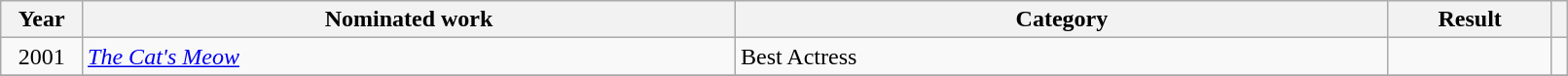<table class="wikitable" style="width:85%;">
<tr>
<th width=5%>Year</th>
<th style="width:40%;">Nominated work</th>
<th style="width:40%;">Category</th>
<th style="width:10%;">Result</th>
<th width=1%></th>
</tr>
<tr>
<td style="text-align:center;">2001</td>
<td><em><a href='#'>The Cat's Meow</a></em></td>
<td>Best Actress</td>
<td></td>
<td style="text-align:center;"></td>
</tr>
<tr>
</tr>
</table>
